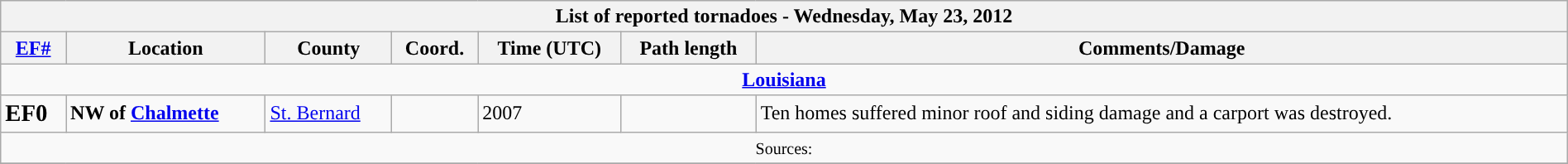<table class="wikitable collapsible" width="100%">
<tr>
<th colspan="7">List of reported tornadoes - Wednesday, May 23, 2012</th>
</tr>
<tr>
<th><a href='#'>EF#</a></th>
<th>Location</th>
<th>County</th>
<th>Coord.</th>
<th>Time (UTC)</th>
<th>Path length</th>
<th>Comments/Damage</th>
</tr>
<tr>
<td colspan="7" align=center><strong><a href='#'>Louisiana</a></strong></td>
</tr>
<tr>
<td><big><strong>EF0</strong></big></td>
<td><strong>NW of <a href='#'>Chalmette</a></strong></td>
<td><a href='#'>St. Bernard</a></td>
<td></td>
<td>2007</td>
<td></td>
<td>Ten homes suffered minor roof and siding damage and a carport was destroyed.</td>
</tr>
<tr>
<td colspan="7" align=center><small>Sources: </small></td>
</tr>
<tr>
</tr>
</table>
